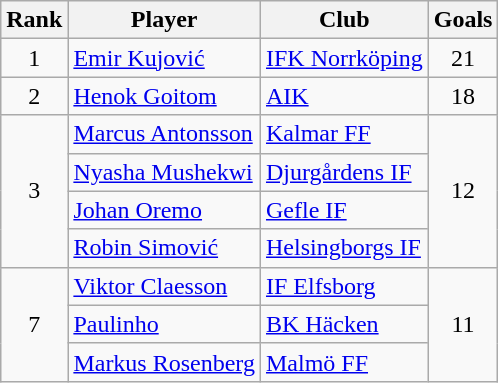<table class="wikitable" style="text-align:center">
<tr>
<th>Rank</th>
<th>Player</th>
<th>Club</th>
<th>Goals</th>
</tr>
<tr>
<td>1</td>
<td align="left"> <a href='#'>Emir Kujović</a></td>
<td align="left"><a href='#'>IFK Norrköping</a></td>
<td>21</td>
</tr>
<tr>
<td>2</td>
<td align="left"> <a href='#'>Henok Goitom</a></td>
<td align="left"><a href='#'>AIK</a></td>
<td>18</td>
</tr>
<tr>
<td rowspan="4">3</td>
<td align="left"> <a href='#'>Marcus Antonsson</a></td>
<td align="left"><a href='#'>Kalmar FF</a></td>
<td rowspan="4">12</td>
</tr>
<tr>
<td align="left"> <a href='#'>Nyasha Mushekwi</a></td>
<td align="left"><a href='#'>Djurgårdens IF</a></td>
</tr>
<tr>
<td align="left"> <a href='#'>Johan Oremo</a></td>
<td align="left"><a href='#'>Gefle IF</a></td>
</tr>
<tr>
<td align="left"> <a href='#'>Robin Simović</a></td>
<td align="left"><a href='#'>Helsingborgs IF</a></td>
</tr>
<tr>
<td rowspan="3">7</td>
<td align="left"> <a href='#'>Viktor Claesson</a></td>
<td align="left"><a href='#'>IF Elfsborg</a></td>
<td rowspan="3">11</td>
</tr>
<tr>
<td align="left"> <a href='#'>Paulinho</a></td>
<td align="left"><a href='#'>BK Häcken</a></td>
</tr>
<tr>
<td align="left"> <a href='#'>Markus Rosenberg</a></td>
<td align="left"><a href='#'>Malmö FF</a></td>
</tr>
</table>
